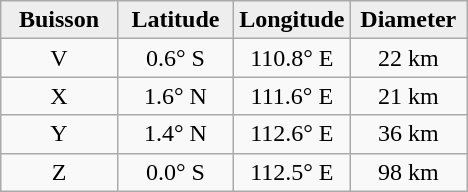<table class="wikitable">
<tr>
<th width="25%" style="background:#eeeeee;">Buisson</th>
<th width="25%" style="background:#eeeeee;">Latitude</th>
<th width="25%" style="background:#eeeeee;">Longitude</th>
<th width="25%" style="background:#eeeeee;">Diameter</th>
</tr>
<tr>
<td align="center">V</td>
<td align="center">0.6° S</td>
<td align="center">110.8° E</td>
<td align="center">22 km</td>
</tr>
<tr>
<td align="center">X</td>
<td align="center">1.6° N</td>
<td align="center">111.6° E</td>
<td align="center">21 km</td>
</tr>
<tr>
<td align="center">Y</td>
<td align="center">1.4° N</td>
<td align="center">112.6° E</td>
<td align="center">36 km</td>
</tr>
<tr>
<td align="center">Z</td>
<td align="center">0.0° S</td>
<td align="center">112.5° E</td>
<td align="center">98 km</td>
</tr>
</table>
